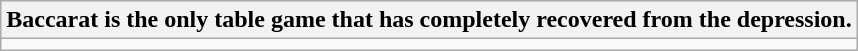<table class="wikitable" style="margin: 1em auto 1em auto">
<tr>
<th>Baccarat is the only table game that has completely recovered from the depression.</th>
</tr>
<tr>
<td></td>
</tr>
</table>
